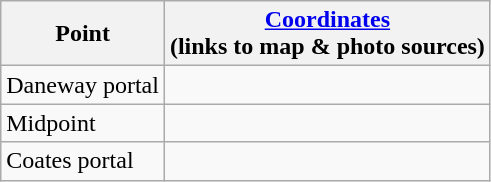<table class="wikitable">
<tr>
<th>Point</th>
<th><a href='#'>Coordinates</a><br>(links to map & photo sources)</th>
</tr>
<tr>
<td>Daneway portal</td>
<td></td>
</tr>
<tr>
<td>Midpoint</td>
<td></td>
</tr>
<tr>
<td>Coates portal</td>
<td></td>
</tr>
</table>
